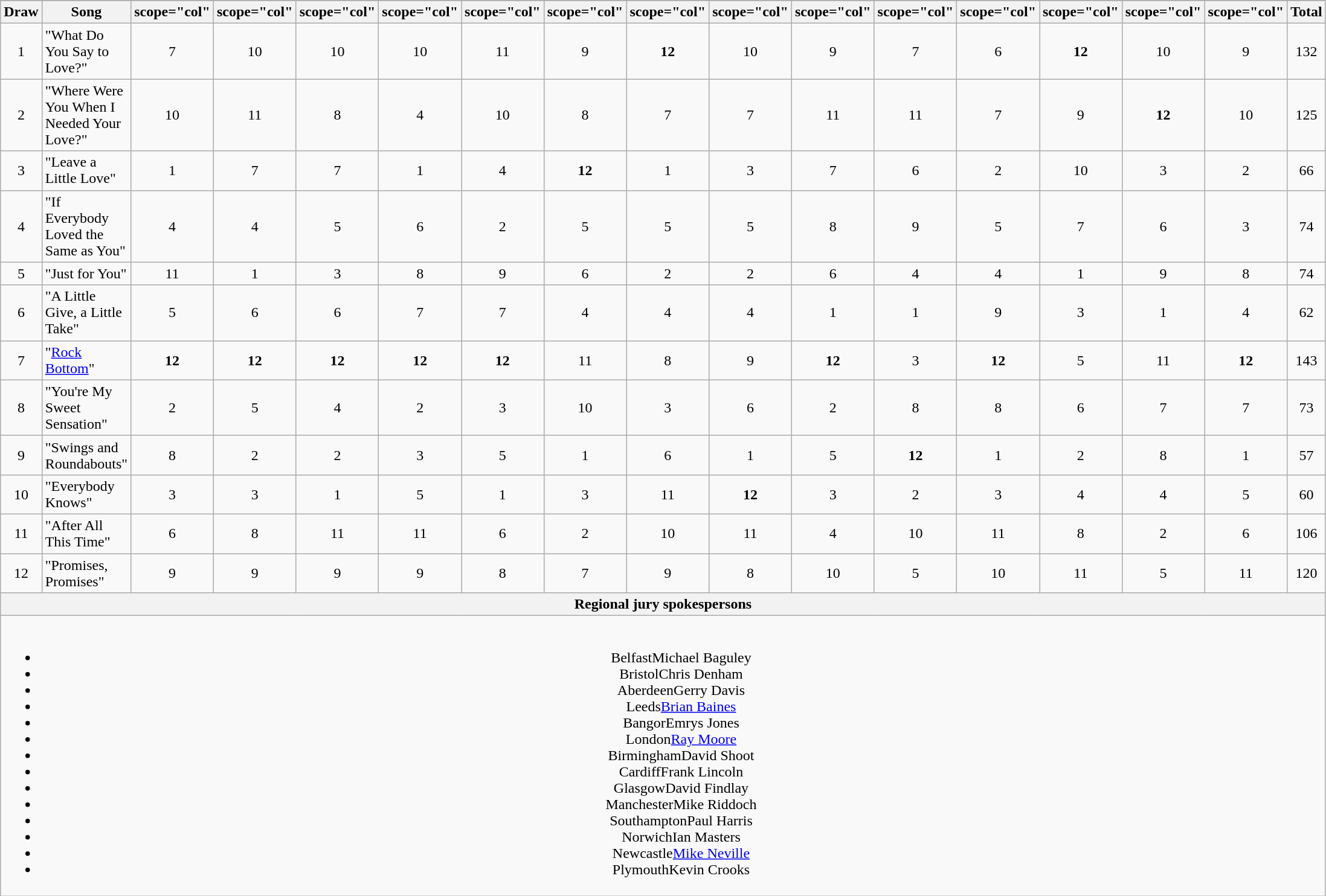<table class="wikitable plainrowheaders" style="margin: 1em auto 1em auto; text-align:center;">
<tr>
</tr>
<tr>
<th scope="col">Draw</th>
<th scope="col">Song</th>
<th>scope="col" </th>
<th>scope="col" </th>
<th>scope="col" </th>
<th>scope="col" </th>
<th>scope="col" </th>
<th>scope="col" </th>
<th>scope="col" </th>
<th>scope="col" </th>
<th>scope="col" </th>
<th>scope="col" </th>
<th>scope="col" </th>
<th>scope="col" </th>
<th>scope="col" </th>
<th>scope="col" </th>
<th scope="col">Total</th>
</tr>
<tr>
<td>1</td>
<td align="left">"What Do You Say to Love?"</td>
<td>7</td>
<td>10</td>
<td>10</td>
<td>10</td>
<td>11</td>
<td>9</td>
<td><strong>12</strong></td>
<td>10</td>
<td>9</td>
<td>7</td>
<td>6</td>
<td><strong>12</strong></td>
<td>10</td>
<td>9</td>
<td>132</td>
</tr>
<tr>
<td>2</td>
<td align="left">"Where Were You When I Needed Your Love?"</td>
<td>10</td>
<td>11</td>
<td>8</td>
<td>4</td>
<td>10</td>
<td>8</td>
<td>7</td>
<td>7</td>
<td>11</td>
<td>11</td>
<td>7</td>
<td>9</td>
<td><strong>12</strong></td>
<td>10</td>
<td>125</td>
</tr>
<tr>
<td>3</td>
<td align="left">"Leave a Little Love"</td>
<td>1</td>
<td>7</td>
<td>7</td>
<td>1</td>
<td>4</td>
<td><strong>12</strong></td>
<td>1</td>
<td>3</td>
<td>7</td>
<td>6</td>
<td>2</td>
<td>10</td>
<td>3</td>
<td>2</td>
<td>66</td>
</tr>
<tr>
<td>4</td>
<td align="left">"If Everybody Loved the Same as You"</td>
<td>4</td>
<td>4</td>
<td>5</td>
<td>6</td>
<td>2</td>
<td>5</td>
<td>5</td>
<td>5</td>
<td>8</td>
<td>9</td>
<td>5</td>
<td>7</td>
<td>6</td>
<td>3</td>
<td>74</td>
</tr>
<tr>
<td>5</td>
<td align="left">"Just for You"</td>
<td>11</td>
<td>1</td>
<td>3</td>
<td>8</td>
<td>9</td>
<td>6</td>
<td>2</td>
<td>2</td>
<td>6</td>
<td>4</td>
<td>4</td>
<td>1</td>
<td>9</td>
<td>8</td>
<td>74</td>
</tr>
<tr>
<td>6</td>
<td align="left">"A Little Give, a Little Take"</td>
<td>5</td>
<td>6</td>
<td>6</td>
<td>7</td>
<td>7</td>
<td>4</td>
<td>4</td>
<td>4</td>
<td>1</td>
<td>1</td>
<td>9</td>
<td>3</td>
<td>1</td>
<td>4</td>
<td>62</td>
</tr>
<tr>
<td>7</td>
<td align="left">"<a href='#'>Rock Bottom</a>"</td>
<td><strong>12</strong></td>
<td><strong>12</strong></td>
<td><strong>12</strong></td>
<td><strong>12</strong></td>
<td><strong>12</strong></td>
<td>11</td>
<td>8</td>
<td>9</td>
<td><strong>12</strong></td>
<td>3</td>
<td><strong>12</strong></td>
<td>5</td>
<td>11</td>
<td><strong>12</strong></td>
<td>143</td>
</tr>
<tr>
<td>8</td>
<td align="left">"You're My Sweet Sensation"</td>
<td>2</td>
<td>5</td>
<td>4</td>
<td>2</td>
<td>3</td>
<td>10</td>
<td>3</td>
<td>6</td>
<td>2</td>
<td>8</td>
<td>8</td>
<td>6</td>
<td>7</td>
<td>7</td>
<td>73</td>
</tr>
<tr>
<td>9</td>
<td align="left">"Swings and Roundabouts"</td>
<td>8</td>
<td>2</td>
<td>2</td>
<td>3</td>
<td>5</td>
<td>1</td>
<td>6</td>
<td>1</td>
<td>5</td>
<td><strong>12</strong></td>
<td>1</td>
<td>2</td>
<td>8</td>
<td>1</td>
<td>57</td>
</tr>
<tr>
<td>10</td>
<td align="left">"Everybody Knows"</td>
<td>3</td>
<td>3</td>
<td>1</td>
<td>5</td>
<td>1</td>
<td>3</td>
<td>11</td>
<td><strong>12</strong></td>
<td>3</td>
<td>2</td>
<td>3</td>
<td>4</td>
<td>4</td>
<td>5</td>
<td>60</td>
</tr>
<tr>
<td>11</td>
<td align="left">"After All This Time"</td>
<td>6</td>
<td>8</td>
<td>11</td>
<td>11</td>
<td>6</td>
<td>2</td>
<td>10</td>
<td>11</td>
<td>4</td>
<td>10</td>
<td>11</td>
<td>8</td>
<td>2</td>
<td>6</td>
<td>106</td>
</tr>
<tr>
<td>12</td>
<td align="left">"Promises, Promises"</td>
<td>9</td>
<td>9</td>
<td>9</td>
<td>9</td>
<td>8</td>
<td>7</td>
<td>9</td>
<td>8</td>
<td>10</td>
<td>5</td>
<td>10</td>
<td>11</td>
<td>5</td>
<td>11</td>
<td>120</td>
</tr>
<tr class="sortbottom">
<th colspan="17">Regional jury spokespersons</th>
</tr>
<tr class="sortbottom">
<td colspan="17"><br><ul><li>BelfastMichael Baguley</li><li>BristolChris Denham</li><li>AberdeenGerry Davis</li><li>Leeds<a href='#'>Brian Baines</a></li><li>BangorEmrys Jones</li><li>London<a href='#'>Ray Moore</a></li><li>BirminghamDavid Shoot</li><li>CardiffFrank Lincoln</li><li>GlasgowDavid Findlay</li><li>ManchesterMike Riddoch</li><li>SouthamptonPaul Harris</li><li>NorwichIan Masters</li><li>Newcastle<a href='#'>Mike Neville</a></li><li>PlymouthKevin Crooks</li></ul></td>
</tr>
</table>
